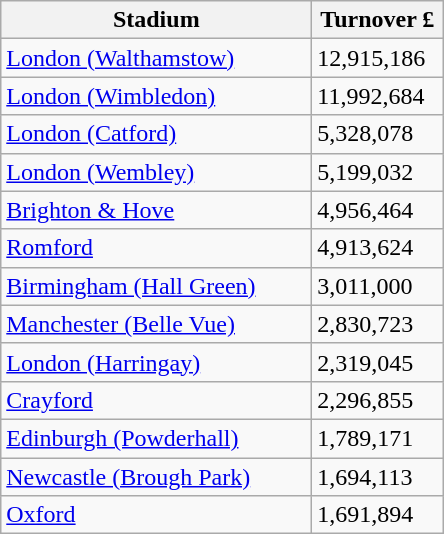<table class="wikitable">
<tr>
<th width=200>Stadium</th>
<th width=80>Turnover £</th>
</tr>
<tr>
<td><a href='#'>London (Walthamstow)</a></td>
<td>12,915,186</td>
</tr>
<tr>
<td><a href='#'>London (Wimbledon)</a></td>
<td>11,992,684</td>
</tr>
<tr>
<td><a href='#'>London (Catford)</a></td>
<td>5,328,078</td>
</tr>
<tr>
<td><a href='#'>London (Wembley)</a></td>
<td>5,199,032</td>
</tr>
<tr>
<td><a href='#'>Brighton & Hove</a></td>
<td>4,956,464</td>
</tr>
<tr>
<td><a href='#'>Romford</a></td>
<td>4,913,624</td>
</tr>
<tr>
<td><a href='#'>Birmingham (Hall Green)</a></td>
<td>3,011,000</td>
</tr>
<tr>
<td><a href='#'>Manchester (Belle Vue)</a></td>
<td>2,830,723</td>
</tr>
<tr>
<td><a href='#'>London (Harringay)</a></td>
<td>2,319,045</td>
</tr>
<tr>
<td><a href='#'>Crayford</a></td>
<td>2,296,855</td>
</tr>
<tr>
<td><a href='#'>Edinburgh (Powderhall)</a></td>
<td>1,789,171</td>
</tr>
<tr>
<td><a href='#'>Newcastle (Brough Park)</a></td>
<td>1,694,113</td>
</tr>
<tr>
<td><a href='#'>Oxford</a></td>
<td>1,691,894</td>
</tr>
</table>
